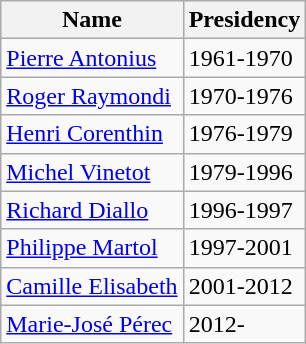<table class="wikitable">
<tr>
<th>Name</th>
<th>Presidency</th>
</tr>
<tr>
<td><a href='#'>Pierre Antonius</a></td>
<td>1961-1970</td>
</tr>
<tr>
<td><a href='#'>Roger Raymondi</a></td>
<td>1970-1976</td>
</tr>
<tr>
<td><a href='#'>Henri Corenthin</a></td>
<td>1976-1979</td>
</tr>
<tr>
<td><a href='#'>Michel Vinetot</a></td>
<td>1979-1996</td>
</tr>
<tr>
<td><a href='#'>Richard Diallo</a></td>
<td>1996-1997</td>
</tr>
<tr>
<td><a href='#'>Philippe Martol</a></td>
<td>1997-2001</td>
</tr>
<tr>
<td><a href='#'>Camille Elisabeth</a></td>
<td>2001-2012</td>
</tr>
<tr>
<td><a href='#'>Marie-José Pérec</a></td>
<td>2012-</td>
</tr>
</table>
